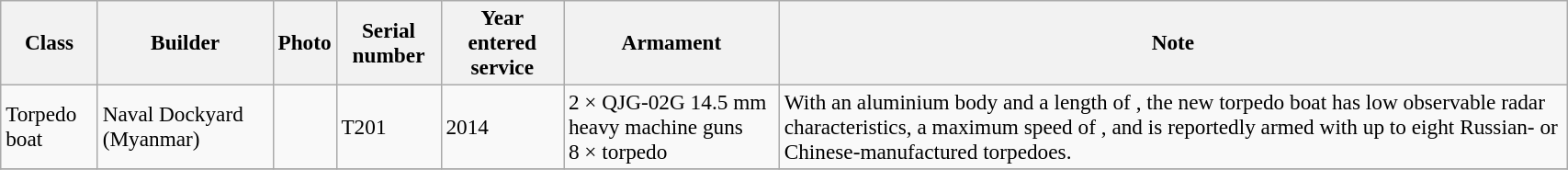<table class="wikitable" style="font-size:97%; width:90%">
<tr>
<th>Class</th>
<th width="120">Builder</th>
<th>Photo</th>
<th>Serial number</th>
<th>Year entered service</th>
<th>Armament</th>
<th>Note</th>
</tr>
<tr>
<td>Torpedo boat</td>
<td>Naval Dockyard (Myanmar) </td>
<td></td>
<td>T201</td>
<td>2014</td>
<td>2 × QJG-02G 14.5 mm heavy machine guns<br> 8 × torpedo</td>
<td>With an aluminium body and a length of , the new torpedo boat has low observable radar characteristics, a maximum speed of , and is reportedly armed with up to eight Russian- or Chinese-manufactured torpedoes.</td>
</tr>
<tr>
</tr>
</table>
